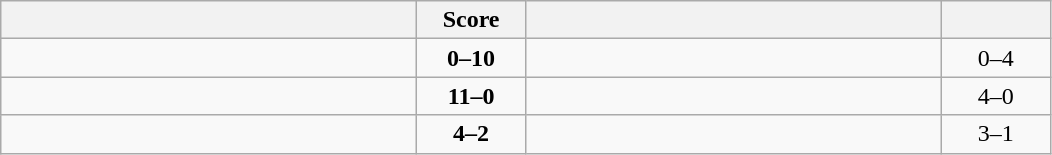<table class="wikitable" style="text-align: center; ">
<tr>
<th align="right" width="270"></th>
<th width="65">Score</th>
<th align="left" width="270"></th>
<th width="65"></th>
</tr>
<tr>
<td align="left"></td>
<td><strong>0–10</strong></td>
<td align="left"><strong></strong></td>
<td>0–4 <strong></strong></td>
</tr>
<tr>
<td align="left"><strong></strong></td>
<td><strong>11–0</strong></td>
<td align="left"></td>
<td>4–0 <strong></strong></td>
</tr>
<tr>
<td align="left"><strong></strong></td>
<td><strong>4–2</strong></td>
<td align="left"></td>
<td>3–1 <strong></strong></td>
</tr>
</table>
